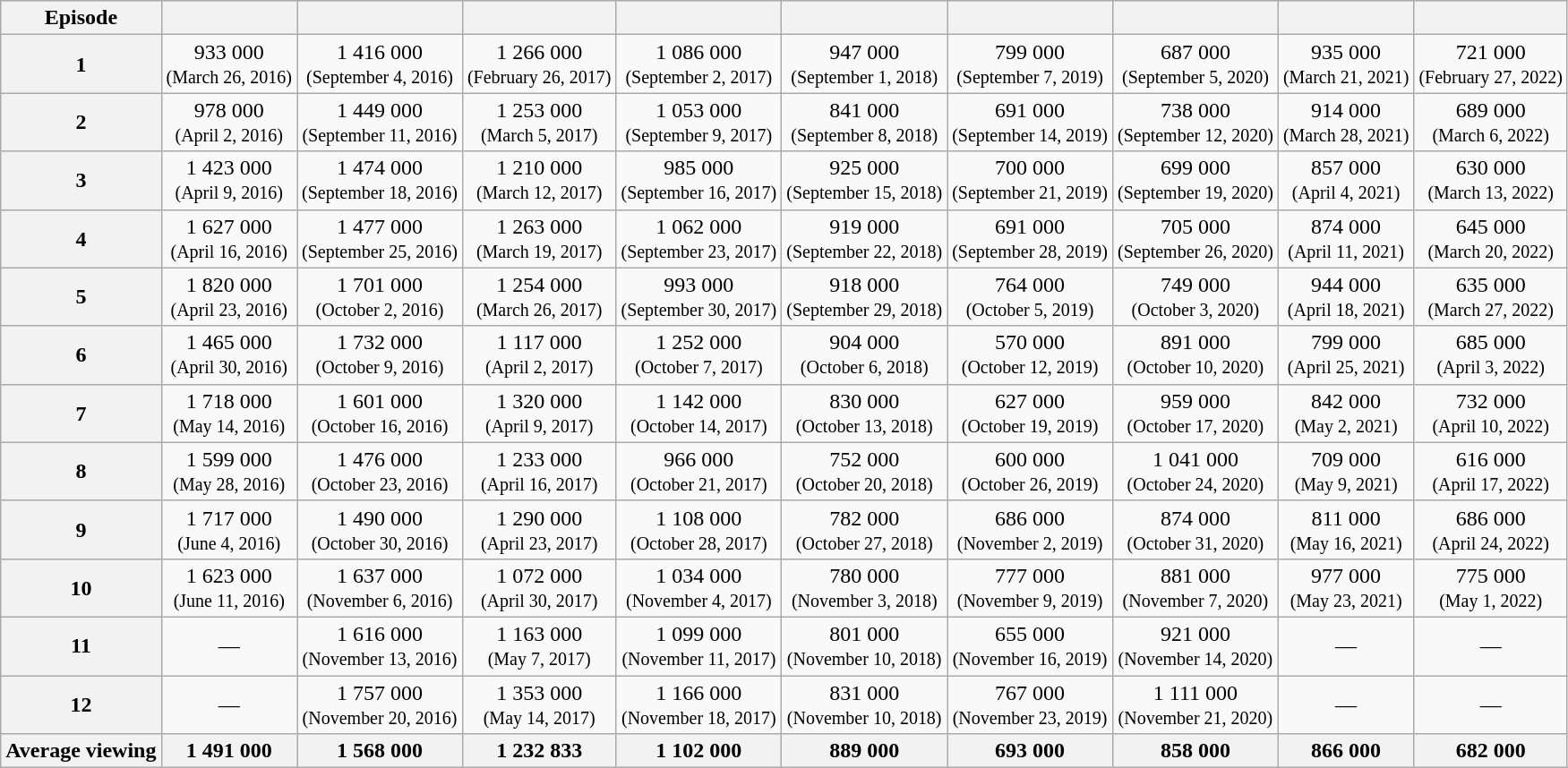<table class="wikitable">
<tr>
<th>Episode</th>
<th><a href='#'></a></th>
<th><a href='#'></a></th>
<th><a href='#'></a></th>
<th><a href='#'></a></th>
<th><a href='#'></a></th>
<th><a href='#'></a></th>
<th><a href='#'></a></th>
<th><a href='#'></a></th>
<th><a href='#'></a></th>
</tr>
<tr>
<th>1</th>
<td style="text-align:center;">933 000 <br> <small>(March 26, 2016)</small></td>
<td style="text-align:center;">1 416 000 <br> <small>(September 4, 2016)</small></td>
<td style="text-align:center;">1 266 000 <br> <small>(February 26, 2017)</small></td>
<td style="text-align:center;">1 086 000 <br> <small>(September 2, 2017)</small></td>
<td style="text-align:center;">947 000 <br> <small>(September 1, 2018)</small></td>
<td style="text-align:center;">799 000 <br> <small>(September 7, 2019)</small></td>
<td style="text-align:center;">687 000<br> <small>(September 5, 2020)</small></td>
<td style="text-align:center;">935 000<br> <small>(March 21, 2021)</small></td>
<td style="text-align:center;">721 000<br> <small>(February 27, 2022)</small></td>
</tr>
<tr>
<th>2</th>
<td style="text-align:center;">978 000 <br> <small>(April 2, 2016)</small></td>
<td style="text-align:center;">1 449 000 <br> <small>(September 11, 2016)</small></td>
<td style="text-align:center;">1 253 000 <br> <small>(March 5, 2017)</small></td>
<td style="text-align:center;">1 053 000 <br> <small>(September 9, 2017)</small></td>
<td style="text-align:center;">841 000 <br> <small>(September 8, 2018)</small></td>
<td style="text-align:center;">691 000 <br> <small>(September 14, 2019)</small></td>
<td style="text-align:center;">738 000<br> <small>(September 12, 2020)</small></td>
<td style="text-align:center;">914 000<br> <small>(March 28, 2021)</small></td>
<td style="text-align:center;">689 000<br> <small>(March 6, 2022)</small></td>
</tr>
<tr>
<th>3</th>
<td style="text-align:center;">1 423 000 <br> <small>(April 9, 2016)</small></td>
<td style="text-align:center;">1 474 000 <br> <small>(September 18, 2016)</small></td>
<td style="text-align:center;">1 210 000 <br> <small>(March 12, 2017)</small></td>
<td style="text-align:center;">985 000 <br> <small>(September 16, 2017)</small></td>
<td style="text-align:center;">925 000 <br> <small>(September 15, 2018)</small></td>
<td style="text-align:center;">700 000 <br> <small>(September 21, 2019)</small></td>
<td style="text-align:center;">699 000<br> <small>(September 19, 2020)</small></td>
<td style="text-align:center;">857 000<br> <small>(April 4, 2021)</small></td>
<td style="text-align:center;">630 000<br> <small>(March 13, 2022)</small></td>
</tr>
<tr>
<th>4</th>
<td style="text-align:center;">1 627 000 <br> <small>(April 16, 2016)</small></td>
<td style="text-align:center;">1 477 000 <br> <small>(September 25, 2016)</small></td>
<td style="text-align:center;">1 263 000 <br> <small>(March 19, 2017)</small></td>
<td style="text-align:center;">1 062 000 <br> <small>(September 23, 2017)</small></td>
<td style="text-align:center;">919 000 <br> <small>(September 22, 2018)</small></td>
<td style="text-align:center;">691 000 <br> <small>(September 28, 2019)</small></td>
<td style="text-align:center;">705 000<br> <small>(September 26, 2020)</small></td>
<td style="text-align:center;">874 000<br> <small>(April 11, 2021)</small></td>
<td style="text-align:center;">645 000<br> <small>(March 20, 2022)</small></td>
</tr>
<tr>
<th>5</th>
<td style="text-align:center;">1 820 000 <br> <small>(April 23, 2016)</small></td>
<td style="text-align:center;">1 701 000 <br> <small>(October 2, 2016)</small></td>
<td style="text-align:center;">1 254 000 <br> <small>(March 26, 2017)</small></td>
<td style="text-align:center;">993 000 <br> <small>(September 30, 2017)</small></td>
<td style="text-align:center;">918 000 <br> <small>(September 29, 2018)</small></td>
<td style="text-align:center;">764 000 <br> <small>(October 5, 2019)</small></td>
<td style="text-align:center;">749 000<br> <small>(October 3, 2020)</small></td>
<td style="text-align:center;">944 000<br> <small>(April 18, 2021)</small></td>
<td style="text-align:center;">635 000<br> <small>(March 27, 2022)</small></td>
</tr>
<tr>
<th>6</th>
<td style="text-align:center;">1 465 000 <br> <small>(April 30, 2016)</small></td>
<td style="text-align:center;">1 732 000 <br> <small>(October 9, 2016)</small></td>
<td style="text-align:center;">1 117 000 <br> <small>(April 2, 2017)</small></td>
<td style="text-align:center;">1 252 000 <br> <small>(October 7, 2017)</small></td>
<td style="text-align:center;">904 000 <br> <small>(October 6, 2018)</small></td>
<td style="text-align:center;">570 000 <br> <small>(October 12, 2019)</small></td>
<td style="text-align:center;">891 000<br> <small>(October 10, 2020)</small></td>
<td style="text-align:center;">799 000<br> <small>(April 25, 2021)</small></td>
<td style="text-align:center;">685 000<br> <small>(April 3, 2022)</small></td>
</tr>
<tr>
<th>7</th>
<td style="text-align:center;">1 718 000 <br> <small>(May 14, 2016)</small></td>
<td style="text-align:center;">1 601 000 <br> <small>(October 16, 2016)</small></td>
<td style="text-align:center;">1 320 000 <br> <small>(April 9, 2017)</small></td>
<td style="text-align:center;">1 142 000 <br> <small>(October 14, 2017)</small></td>
<td style="text-align:center;">830 000 <br> <small>(October 13, 2018)</small></td>
<td style="text-align:center;">627 000 <br> <small>(October 19, 2019)</small></td>
<td style="text-align:center;">959 000<br> <small>(October 17, 2020)</small></td>
<td style="text-align:center;">842 000<br> <small>(May 2, 2021)</small></td>
<td style="text-align:center;">732 000<br> <small>(April 10, 2022)</small></td>
</tr>
<tr>
<th>8</th>
<td style="text-align:center;">1 599 000 <br> <small>(May 28, 2016)</small></td>
<td style="text-align:center;">1 476 000 <br> <small>(October 23, 2016)</small></td>
<td style="text-align:center;">1 233 000 <br> <small>(April 16, 2017)</small></td>
<td style="text-align:center;">966 000 <br> <small>(October 21, 2017)</small></td>
<td style="text-align:center;">752 000 <br> <small>(October 20, 2018)</small></td>
<td style="text-align:center;">600 000 <br> <small>(October 26, 2019)</small></td>
<td style="text-align:center;">1 041 000<br> <small>(October 24, 2020)</small></td>
<td style="text-align:center;">709 000<br> <small>(May 9, 2021)</small></td>
<td style="text-align:center;">616 000<br> <small>(April 17, 2022)</small></td>
</tr>
<tr>
<th>9</th>
<td style="text-align:center;">1 717 000 <br> <small>(June 4, 2016)</small></td>
<td style="text-align:center;">1 490 000 <br> <small>(October 30, 2016)</small></td>
<td style="text-align:center;">1 290 000 <br> <small>(April 23, 2017)</small></td>
<td style="text-align:center;">1 108 000 <br> <small>(October 28, 2017)</small></td>
<td style="text-align:center;">782 000 <br> <small>(October 27, 2018)</small></td>
<td style="text-align:center;">686 000 <br> <small>(November 2, 2019)</small></td>
<td style="text-align:center;">874 000<br> <small>(October 31, 2020)</small></td>
<td style="text-align:center;">811 000<br> <small>(May 16, 2021)</small></td>
<td style="text-align:center;">686 000<br> <small>(April 24, 2022)</small></td>
</tr>
<tr>
<th>10</th>
<td style="text-align:center;">1 623 000 <br> <small>(June 11, 2016)</small></td>
<td style="text-align:center;">1 637 000 <br> <small>(November 6, 2016)</small></td>
<td style="text-align:center;">1 072 000 <br> <small>(April 30, 2017)</small></td>
<td style="text-align:center;">1 034 000 <br> <small>(November 4, 2017)</small></td>
<td style="text-align:center;">780 000 <br> <small>(November 3, 2018)</small></td>
<td style="text-align:center;">777 000 <br> <small>(November 9, 2019)</small></td>
<td style="text-align:center;">881 000<br> <small>(November 7, 2020)</small></td>
<td style="text-align:center;">977 000<br> <small>(May 23, 2021)</small></td>
<td style="text-align:center;">775 000<br> <small>(May 1, 2022)</small></td>
</tr>
<tr>
<th>11</th>
<td style="text-align:center;">—</td>
<td style="text-align:center;">1 616 000 <br> <small>(November 13, 2016)</small></td>
<td style="text-align:center;">1 163 000 <br> <small>(May 7, 2017)</small></td>
<td style="text-align:center;">1 099 000 <br> <small>(November 11, 2017)</small></td>
<td style="text-align:center;">801 000 <br> <small>(November 10, 2018)</small></td>
<td style="text-align:center;">655 000 <br> <small>(November 16, 2019)</small></td>
<td style="text-align:center;">921 000<br> <small>(November 14, 2020)</small></td>
<td style="text-align:center;">—</td>
<td style="text-align:center;">—</td>
</tr>
<tr>
<th>12</th>
<td style="text-align:center;">—</td>
<td style="text-align:center;">1 757 000 <br> <small>(November 20, 2016)</small></td>
<td style="text-align:center;">1 353 000 <br> <small>(May 14, 2017)</small></td>
<td style="text-align:center;">1 166 000 <br> <small>(November 18, 2017)</small></td>
<td style="text-align:center;">831 000 <br> <small>(November 10, 2018)</small></td>
<td style="text-align:center;">767 000 <br> <small>(November 23, 2019)</small></td>
<td style="text-align:center;">1 111 000<br> <small>(November 21, 2020)</small></td>
<td style="text-align:center;">—</td>
<td style="text-align:center;">—</td>
</tr>
<tr>
<th>Average viewing</th>
<th>1 491 000</th>
<th>1 568 000</th>
<th>1 232 833</th>
<th>1 102 000</th>
<th>889 000</th>
<th>693 000</th>
<th>858 000</th>
<th>866 000</th>
<th>682 000</th>
</tr>
</table>
